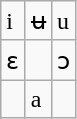<table class="wikitable">
<tr>
<td>i</td>
<td>ʉ</td>
<td>u</td>
</tr>
<tr>
<td>ɛ</td>
<td></td>
<td>ɔ</td>
</tr>
<tr>
<td></td>
<td>a</td>
<td></td>
</tr>
</table>
